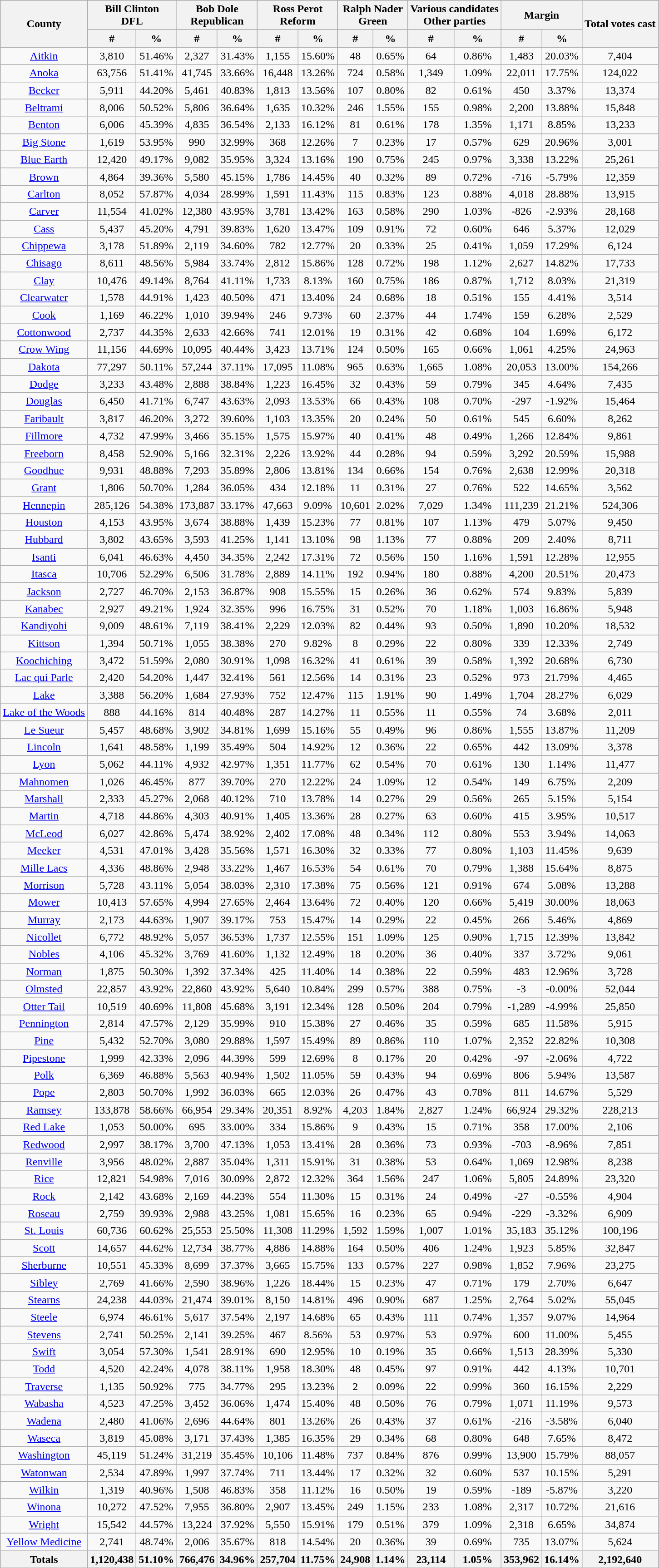<table class="wikitable sortable" style="text-align:center">
<tr>
<th style="text-align:center;" rowspan="2">County</th>
<th style="text-align:center;" colspan="2">Bill Clinton<br>DFL</th>
<th style="text-align:center;" colspan="2">Bob Dole<br>Republican</th>
<th style="text-align:center;" colspan="2">Ross Perot<br>Reform</th>
<th style="text-align:center;" colspan="2">Ralph Nader<br>Green</th>
<th style="text-align:center;" colspan="2">Various candidates<br>Other parties</th>
<th style="text-align:center;" colspan="2">Margin</th>
<th style="text-align:center;" rowspan="2" style="text-align:center;">Total votes cast</th>
</tr>
<tr>
<th style="text-align:center;" data-sort-type="number">#</th>
<th style="text-align:center;" data-sort-type="number">%</th>
<th style="text-align:center;" data-sort-type="number">#</th>
<th style="text-align:center;" data-sort-type="number">%</th>
<th style="text-align:center;" data-sort-type="number">#</th>
<th style="text-align:center;" data-sort-type="number">%</th>
<th style="text-align:center;" data-sort-type="number">#</th>
<th style="text-align:center;" data-sort-type="number">%</th>
<th style="text-align:center;" data-sort-type="number">#</th>
<th style="text-align:center;" data-sort-type="number">%</th>
<th style="text-align:center;" data-sort-type="number">#</th>
<th style="text-align:center;" data-sort-type="number">%</th>
</tr>
<tr style="text-align:center;">
<td><a href='#'>Aitkin</a></td>
<td>3,810</td>
<td>51.46%</td>
<td>2,327</td>
<td>31.43%</td>
<td>1,155</td>
<td>15.60%</td>
<td>48</td>
<td>0.65%</td>
<td>64</td>
<td>0.86%</td>
<td>1,483</td>
<td>20.03%</td>
<td>7,404</td>
</tr>
<tr style="text-align:center;">
<td><a href='#'>Anoka</a></td>
<td>63,756</td>
<td>51.41%</td>
<td>41,745</td>
<td>33.66%</td>
<td>16,448</td>
<td>13.26%</td>
<td>724</td>
<td>0.58%</td>
<td>1,349</td>
<td>1.09%</td>
<td>22,011</td>
<td>17.75%</td>
<td>124,022</td>
</tr>
<tr style="text-align:center;">
<td><a href='#'>Becker</a></td>
<td>5,911</td>
<td>44.20%</td>
<td>5,461</td>
<td>40.83%</td>
<td>1,813</td>
<td>13.56%</td>
<td>107</td>
<td>0.80%</td>
<td>82</td>
<td>0.61%</td>
<td>450</td>
<td>3.37%</td>
<td>13,374</td>
</tr>
<tr style="text-align:center;">
<td><a href='#'>Beltrami</a></td>
<td>8,006</td>
<td>50.52%</td>
<td>5,806</td>
<td>36.64%</td>
<td>1,635</td>
<td>10.32%</td>
<td>246</td>
<td>1.55%</td>
<td>155</td>
<td>0.98%</td>
<td>2,200</td>
<td>13.88%</td>
<td>15,848</td>
</tr>
<tr style="text-align:center;">
<td><a href='#'>Benton</a></td>
<td>6,006</td>
<td>45.39%</td>
<td>4,835</td>
<td>36.54%</td>
<td>2,133</td>
<td>16.12%</td>
<td>81</td>
<td>0.61%</td>
<td>178</td>
<td>1.35%</td>
<td>1,171</td>
<td>8.85%</td>
<td>13,233</td>
</tr>
<tr style="text-align:center;">
<td><a href='#'>Big Stone</a></td>
<td>1,619</td>
<td>53.95%</td>
<td>990</td>
<td>32.99%</td>
<td>368</td>
<td>12.26%</td>
<td>7</td>
<td>0.23%</td>
<td>17</td>
<td>0.57%</td>
<td>629</td>
<td>20.96%</td>
<td>3,001</td>
</tr>
<tr style="text-align:center;">
<td><a href='#'>Blue Earth</a></td>
<td>12,420</td>
<td>49.17%</td>
<td>9,082</td>
<td>35.95%</td>
<td>3,324</td>
<td>13.16%</td>
<td>190</td>
<td>0.75%</td>
<td>245</td>
<td>0.97%</td>
<td>3,338</td>
<td>13.22%</td>
<td>25,261</td>
</tr>
<tr style="text-align:center;">
<td><a href='#'>Brown</a></td>
<td>4,864</td>
<td>39.36%</td>
<td>5,580</td>
<td>45.15%</td>
<td>1,786</td>
<td>14.45%</td>
<td>40</td>
<td>0.32%</td>
<td>89</td>
<td>0.72%</td>
<td>-716</td>
<td>-5.79%</td>
<td>12,359</td>
</tr>
<tr style="text-align:center;">
<td><a href='#'>Carlton</a></td>
<td>8,052</td>
<td>57.87%</td>
<td>4,034</td>
<td>28.99%</td>
<td>1,591</td>
<td>11.43%</td>
<td>115</td>
<td>0.83%</td>
<td>123</td>
<td>0.88%</td>
<td>4,018</td>
<td>28.88%</td>
<td>13,915</td>
</tr>
<tr style="text-align:center;">
<td><a href='#'>Carver</a></td>
<td>11,554</td>
<td>41.02%</td>
<td>12,380</td>
<td>43.95%</td>
<td>3,781</td>
<td>13.42%</td>
<td>163</td>
<td>0.58%</td>
<td>290</td>
<td>1.03%</td>
<td>-826</td>
<td>-2.93%</td>
<td>28,168</td>
</tr>
<tr style="text-align:center;">
<td><a href='#'>Cass</a></td>
<td>5,437</td>
<td>45.20%</td>
<td>4,791</td>
<td>39.83%</td>
<td>1,620</td>
<td>13.47%</td>
<td>109</td>
<td>0.91%</td>
<td>72</td>
<td>0.60%</td>
<td>646</td>
<td>5.37%</td>
<td>12,029</td>
</tr>
<tr style="text-align:center;">
<td><a href='#'>Chippewa</a></td>
<td>3,178</td>
<td>51.89%</td>
<td>2,119</td>
<td>34.60%</td>
<td>782</td>
<td>12.77%</td>
<td>20</td>
<td>0.33%</td>
<td>25</td>
<td>0.41%</td>
<td>1,059</td>
<td>17.29%</td>
<td>6,124</td>
</tr>
<tr style="text-align:center;">
<td><a href='#'>Chisago</a></td>
<td>8,611</td>
<td>48.56%</td>
<td>5,984</td>
<td>33.74%</td>
<td>2,812</td>
<td>15.86%</td>
<td>128</td>
<td>0.72%</td>
<td>198</td>
<td>1.12%</td>
<td>2,627</td>
<td>14.82%</td>
<td>17,733</td>
</tr>
<tr style="text-align:center;">
<td><a href='#'>Clay</a></td>
<td>10,476</td>
<td>49.14%</td>
<td>8,764</td>
<td>41.11%</td>
<td>1,733</td>
<td>8.13%</td>
<td>160</td>
<td>0.75%</td>
<td>186</td>
<td>0.87%</td>
<td>1,712</td>
<td>8.03%</td>
<td>21,319</td>
</tr>
<tr style="text-align:center;">
<td><a href='#'>Clearwater</a></td>
<td>1,578</td>
<td>44.91%</td>
<td>1,423</td>
<td>40.50%</td>
<td>471</td>
<td>13.40%</td>
<td>24</td>
<td>0.68%</td>
<td>18</td>
<td>0.51%</td>
<td>155</td>
<td>4.41%</td>
<td>3,514</td>
</tr>
<tr style="text-align:center;">
<td><a href='#'>Cook</a></td>
<td>1,169</td>
<td>46.22%</td>
<td>1,010</td>
<td>39.94%</td>
<td>246</td>
<td>9.73%</td>
<td>60</td>
<td>2.37%</td>
<td>44</td>
<td>1.74%</td>
<td>159</td>
<td>6.28%</td>
<td>2,529</td>
</tr>
<tr style="text-align:center;">
<td><a href='#'>Cottonwood</a></td>
<td>2,737</td>
<td>44.35%</td>
<td>2,633</td>
<td>42.66%</td>
<td>741</td>
<td>12.01%</td>
<td>19</td>
<td>0.31%</td>
<td>42</td>
<td>0.68%</td>
<td>104</td>
<td>1.69%</td>
<td>6,172</td>
</tr>
<tr style="text-align:center;">
<td><a href='#'>Crow Wing</a></td>
<td>11,156</td>
<td>44.69%</td>
<td>10,095</td>
<td>40.44%</td>
<td>3,423</td>
<td>13.71%</td>
<td>124</td>
<td>0.50%</td>
<td>165</td>
<td>0.66%</td>
<td>1,061</td>
<td>4.25%</td>
<td>24,963</td>
</tr>
<tr style="text-align:center;">
<td><a href='#'>Dakota</a></td>
<td>77,297</td>
<td>50.11%</td>
<td>57,244</td>
<td>37.11%</td>
<td>17,095</td>
<td>11.08%</td>
<td>965</td>
<td>0.63%</td>
<td>1,665</td>
<td>1.08%</td>
<td>20,053</td>
<td>13.00%</td>
<td>154,266</td>
</tr>
<tr style="text-align:center;">
<td><a href='#'>Dodge</a></td>
<td>3,233</td>
<td>43.48%</td>
<td>2,888</td>
<td>38.84%</td>
<td>1,223</td>
<td>16.45%</td>
<td>32</td>
<td>0.43%</td>
<td>59</td>
<td>0.79%</td>
<td>345</td>
<td>4.64%</td>
<td>7,435</td>
</tr>
<tr style="text-align:center;">
<td><a href='#'>Douglas</a></td>
<td>6,450</td>
<td>41.71%</td>
<td>6,747</td>
<td>43.63%</td>
<td>2,093</td>
<td>13.53%</td>
<td>66</td>
<td>0.43%</td>
<td>108</td>
<td>0.70%</td>
<td>-297</td>
<td>-1.92%</td>
<td>15,464</td>
</tr>
<tr style="text-align:center;">
<td><a href='#'>Faribault</a></td>
<td>3,817</td>
<td>46.20%</td>
<td>3,272</td>
<td>39.60%</td>
<td>1,103</td>
<td>13.35%</td>
<td>20</td>
<td>0.24%</td>
<td>50</td>
<td>0.61%</td>
<td>545</td>
<td>6.60%</td>
<td>8,262</td>
</tr>
<tr style="text-align:center;">
<td><a href='#'>Fillmore</a></td>
<td>4,732</td>
<td>47.99%</td>
<td>3,466</td>
<td>35.15%</td>
<td>1,575</td>
<td>15.97%</td>
<td>40</td>
<td>0.41%</td>
<td>48</td>
<td>0.49%</td>
<td>1,266</td>
<td>12.84%</td>
<td>9,861</td>
</tr>
<tr style="text-align:center;">
<td><a href='#'>Freeborn</a></td>
<td>8,458</td>
<td>52.90%</td>
<td>5,166</td>
<td>32.31%</td>
<td>2,226</td>
<td>13.92%</td>
<td>44</td>
<td>0.28%</td>
<td>94</td>
<td>0.59%</td>
<td>3,292</td>
<td>20.59%</td>
<td>15,988</td>
</tr>
<tr style="text-align:center;">
<td><a href='#'>Goodhue</a></td>
<td>9,931</td>
<td>48.88%</td>
<td>7,293</td>
<td>35.89%</td>
<td>2,806</td>
<td>13.81%</td>
<td>134</td>
<td>0.66%</td>
<td>154</td>
<td>0.76%</td>
<td>2,638</td>
<td>12.99%</td>
<td>20,318</td>
</tr>
<tr style="text-align:center;">
<td><a href='#'>Grant</a></td>
<td>1,806</td>
<td>50.70%</td>
<td>1,284</td>
<td>36.05%</td>
<td>434</td>
<td>12.18%</td>
<td>11</td>
<td>0.31%</td>
<td>27</td>
<td>0.76%</td>
<td>522</td>
<td>14.65%</td>
<td>3,562</td>
</tr>
<tr style="text-align:center;">
<td><a href='#'>Hennepin</a></td>
<td>285,126</td>
<td>54.38%</td>
<td>173,887</td>
<td>33.17%</td>
<td>47,663</td>
<td>9.09%</td>
<td>10,601</td>
<td>2.02%</td>
<td>7,029</td>
<td>1.34%</td>
<td>111,239</td>
<td>21.21%</td>
<td>524,306</td>
</tr>
<tr style="text-align:center;">
<td><a href='#'>Houston</a></td>
<td>4,153</td>
<td>43.95%</td>
<td>3,674</td>
<td>38.88%</td>
<td>1,439</td>
<td>15.23%</td>
<td>77</td>
<td>0.81%</td>
<td>107</td>
<td>1.13%</td>
<td>479</td>
<td>5.07%</td>
<td>9,450</td>
</tr>
<tr style="text-align:center;">
<td><a href='#'>Hubbard</a></td>
<td>3,802</td>
<td>43.65%</td>
<td>3,593</td>
<td>41.25%</td>
<td>1,141</td>
<td>13.10%</td>
<td>98</td>
<td>1.13%</td>
<td>77</td>
<td>0.88%</td>
<td>209</td>
<td>2.40%</td>
<td>8,711</td>
</tr>
<tr style="text-align:center;">
<td><a href='#'>Isanti</a></td>
<td>6,041</td>
<td>46.63%</td>
<td>4,450</td>
<td>34.35%</td>
<td>2,242</td>
<td>17.31%</td>
<td>72</td>
<td>0.56%</td>
<td>150</td>
<td>1.16%</td>
<td>1,591</td>
<td>12.28%</td>
<td>12,955</td>
</tr>
<tr style="text-align:center;">
<td><a href='#'>Itasca</a></td>
<td>10,706</td>
<td>52.29%</td>
<td>6,506</td>
<td>31.78%</td>
<td>2,889</td>
<td>14.11%</td>
<td>192</td>
<td>0.94%</td>
<td>180</td>
<td>0.88%</td>
<td>4,200</td>
<td>20.51%</td>
<td>20,473</td>
</tr>
<tr style="text-align:center;">
<td><a href='#'>Jackson</a></td>
<td>2,727</td>
<td>46.70%</td>
<td>2,153</td>
<td>36.87%</td>
<td>908</td>
<td>15.55%</td>
<td>15</td>
<td>0.26%</td>
<td>36</td>
<td>0.62%</td>
<td>574</td>
<td>9.83%</td>
<td>5,839</td>
</tr>
<tr style="text-align:center;">
<td><a href='#'>Kanabec</a></td>
<td>2,927</td>
<td>49.21%</td>
<td>1,924</td>
<td>32.35%</td>
<td>996</td>
<td>16.75%</td>
<td>31</td>
<td>0.52%</td>
<td>70</td>
<td>1.18%</td>
<td>1,003</td>
<td>16.86%</td>
<td>5,948</td>
</tr>
<tr style="text-align:center;">
<td><a href='#'>Kandiyohi</a></td>
<td>9,009</td>
<td>48.61%</td>
<td>7,119</td>
<td>38.41%</td>
<td>2,229</td>
<td>12.03%</td>
<td>82</td>
<td>0.44%</td>
<td>93</td>
<td>0.50%</td>
<td>1,890</td>
<td>10.20%</td>
<td>18,532</td>
</tr>
<tr style="text-align:center;">
<td><a href='#'>Kittson</a></td>
<td>1,394</td>
<td>50.71%</td>
<td>1,055</td>
<td>38.38%</td>
<td>270</td>
<td>9.82%</td>
<td>8</td>
<td>0.29%</td>
<td>22</td>
<td>0.80%</td>
<td>339</td>
<td>12.33%</td>
<td>2,749</td>
</tr>
<tr style="text-align:center;">
<td><a href='#'>Koochiching</a></td>
<td>3,472</td>
<td>51.59%</td>
<td>2,080</td>
<td>30.91%</td>
<td>1,098</td>
<td>16.32%</td>
<td>41</td>
<td>0.61%</td>
<td>39</td>
<td>0.58%</td>
<td>1,392</td>
<td>20.68%</td>
<td>6,730</td>
</tr>
<tr style="text-align:center;">
<td><a href='#'>Lac qui Parle</a></td>
<td>2,420</td>
<td>54.20%</td>
<td>1,447</td>
<td>32.41%</td>
<td>561</td>
<td>12.56%</td>
<td>14</td>
<td>0.31%</td>
<td>23</td>
<td>0.52%</td>
<td>973</td>
<td>21.79%</td>
<td>4,465</td>
</tr>
<tr style="text-align:center;">
<td><a href='#'>Lake</a></td>
<td>3,388</td>
<td>56.20%</td>
<td>1,684</td>
<td>27.93%</td>
<td>752</td>
<td>12.47%</td>
<td>115</td>
<td>1.91%</td>
<td>90</td>
<td>1.49%</td>
<td>1,704</td>
<td>28.27%</td>
<td>6,029</td>
</tr>
<tr style="text-align:center;">
<td><a href='#'>Lake of the Woods</a></td>
<td>888</td>
<td>44.16%</td>
<td>814</td>
<td>40.48%</td>
<td>287</td>
<td>14.27%</td>
<td>11</td>
<td>0.55%</td>
<td>11</td>
<td>0.55%</td>
<td>74</td>
<td>3.68%</td>
<td>2,011</td>
</tr>
<tr style="text-align:center;">
<td><a href='#'>Le Sueur</a></td>
<td>5,457</td>
<td>48.68%</td>
<td>3,902</td>
<td>34.81%</td>
<td>1,699</td>
<td>15.16%</td>
<td>55</td>
<td>0.49%</td>
<td>96</td>
<td>0.86%</td>
<td>1,555</td>
<td>13.87%</td>
<td>11,209</td>
</tr>
<tr style="text-align:center;">
<td><a href='#'>Lincoln</a></td>
<td>1,641</td>
<td>48.58%</td>
<td>1,199</td>
<td>35.49%</td>
<td>504</td>
<td>14.92%</td>
<td>12</td>
<td>0.36%</td>
<td>22</td>
<td>0.65%</td>
<td>442</td>
<td>13.09%</td>
<td>3,378</td>
</tr>
<tr style="text-align:center;">
<td><a href='#'>Lyon</a></td>
<td>5,062</td>
<td>44.11%</td>
<td>4,932</td>
<td>42.97%</td>
<td>1,351</td>
<td>11.77%</td>
<td>62</td>
<td>0.54%</td>
<td>70</td>
<td>0.61%</td>
<td>130</td>
<td>1.14%</td>
<td>11,477</td>
</tr>
<tr style="text-align:center;">
<td><a href='#'>Mahnomen</a></td>
<td>1,026</td>
<td>46.45%</td>
<td>877</td>
<td>39.70%</td>
<td>270</td>
<td>12.22%</td>
<td>24</td>
<td>1.09%</td>
<td>12</td>
<td>0.54%</td>
<td>149</td>
<td>6.75%</td>
<td>2,209</td>
</tr>
<tr style="text-align:center;">
<td><a href='#'>Marshall</a></td>
<td>2,333</td>
<td>45.27%</td>
<td>2,068</td>
<td>40.12%</td>
<td>710</td>
<td>13.78%</td>
<td>14</td>
<td>0.27%</td>
<td>29</td>
<td>0.56%</td>
<td>265</td>
<td>5.15%</td>
<td>5,154</td>
</tr>
<tr style="text-align:center;">
<td><a href='#'>Martin</a></td>
<td>4,718</td>
<td>44.86%</td>
<td>4,303</td>
<td>40.91%</td>
<td>1,405</td>
<td>13.36%</td>
<td>28</td>
<td>0.27%</td>
<td>63</td>
<td>0.60%</td>
<td>415</td>
<td>3.95%</td>
<td>10,517</td>
</tr>
<tr style="text-align:center;">
<td><a href='#'>McLeod</a></td>
<td>6,027</td>
<td>42.86%</td>
<td>5,474</td>
<td>38.92%</td>
<td>2,402</td>
<td>17.08%</td>
<td>48</td>
<td>0.34%</td>
<td>112</td>
<td>0.80%</td>
<td>553</td>
<td>3.94%</td>
<td>14,063</td>
</tr>
<tr style="text-align:center;">
<td><a href='#'>Meeker</a></td>
<td>4,531</td>
<td>47.01%</td>
<td>3,428</td>
<td>35.56%</td>
<td>1,571</td>
<td>16.30%</td>
<td>32</td>
<td>0.33%</td>
<td>77</td>
<td>0.80%</td>
<td>1,103</td>
<td>11.45%</td>
<td>9,639</td>
</tr>
<tr style="text-align:center;">
<td><a href='#'>Mille Lacs</a></td>
<td>4,336</td>
<td>48.86%</td>
<td>2,948</td>
<td>33.22%</td>
<td>1,467</td>
<td>16.53%</td>
<td>54</td>
<td>0.61%</td>
<td>70</td>
<td>0.79%</td>
<td>1,388</td>
<td>15.64%</td>
<td>8,875</td>
</tr>
<tr style="text-align:center;">
<td><a href='#'>Morrison</a></td>
<td>5,728</td>
<td>43.11%</td>
<td>5,054</td>
<td>38.03%</td>
<td>2,310</td>
<td>17.38%</td>
<td>75</td>
<td>0.56%</td>
<td>121</td>
<td>0.91%</td>
<td>674</td>
<td>5.08%</td>
<td>13,288</td>
</tr>
<tr style="text-align:center;">
<td><a href='#'>Mower</a></td>
<td>10,413</td>
<td>57.65%</td>
<td>4,994</td>
<td>27.65%</td>
<td>2,464</td>
<td>13.64%</td>
<td>72</td>
<td>0.40%</td>
<td>120</td>
<td>0.66%</td>
<td>5,419</td>
<td>30.00%</td>
<td>18,063</td>
</tr>
<tr style="text-align:center;">
<td><a href='#'>Murray</a></td>
<td>2,173</td>
<td>44.63%</td>
<td>1,907</td>
<td>39.17%</td>
<td>753</td>
<td>15.47%</td>
<td>14</td>
<td>0.29%</td>
<td>22</td>
<td>0.45%</td>
<td>266</td>
<td>5.46%</td>
<td>4,869</td>
</tr>
<tr style="text-align:center;">
<td><a href='#'>Nicollet</a></td>
<td>6,772</td>
<td>48.92%</td>
<td>5,057</td>
<td>36.53%</td>
<td>1,737</td>
<td>12.55%</td>
<td>151</td>
<td>1.09%</td>
<td>125</td>
<td>0.90%</td>
<td>1,715</td>
<td>12.39%</td>
<td>13,842</td>
</tr>
<tr style="text-align:center;">
<td><a href='#'>Nobles</a></td>
<td>4,106</td>
<td>45.32%</td>
<td>3,769</td>
<td>41.60%</td>
<td>1,132</td>
<td>12.49%</td>
<td>18</td>
<td>0.20%</td>
<td>36</td>
<td>0.40%</td>
<td>337</td>
<td>3.72%</td>
<td>9,061</td>
</tr>
<tr style="text-align:center;">
<td><a href='#'>Norman</a></td>
<td>1,875</td>
<td>50.30%</td>
<td>1,392</td>
<td>37.34%</td>
<td>425</td>
<td>11.40%</td>
<td>14</td>
<td>0.38%</td>
<td>22</td>
<td>0.59%</td>
<td>483</td>
<td>12.96%</td>
<td>3,728</td>
</tr>
<tr style="text-align:center;">
<td><a href='#'>Olmsted</a></td>
<td>22,857</td>
<td>43.92%</td>
<td>22,860</td>
<td>43.92%</td>
<td>5,640</td>
<td>10.84%</td>
<td>299</td>
<td>0.57%</td>
<td>388</td>
<td>0.75%</td>
<td>-3</td>
<td>-0.00%</td>
<td>52,044</td>
</tr>
<tr style="text-align:center;">
<td><a href='#'>Otter Tail</a></td>
<td>10,519</td>
<td>40.69%</td>
<td>11,808</td>
<td>45.68%</td>
<td>3,191</td>
<td>12.34%</td>
<td>128</td>
<td>0.50%</td>
<td>204</td>
<td>0.79%</td>
<td>-1,289</td>
<td>-4.99%</td>
<td>25,850</td>
</tr>
<tr style="text-align:center;">
<td><a href='#'>Pennington</a></td>
<td>2,814</td>
<td>47.57%</td>
<td>2,129</td>
<td>35.99%</td>
<td>910</td>
<td>15.38%</td>
<td>27</td>
<td>0.46%</td>
<td>35</td>
<td>0.59%</td>
<td>685</td>
<td>11.58%</td>
<td>5,915</td>
</tr>
<tr style="text-align:center;">
<td><a href='#'>Pine</a></td>
<td>5,432</td>
<td>52.70%</td>
<td>3,080</td>
<td>29.88%</td>
<td>1,597</td>
<td>15.49%</td>
<td>89</td>
<td>0.86%</td>
<td>110</td>
<td>1.07%</td>
<td>2,352</td>
<td>22.82%</td>
<td>10,308</td>
</tr>
<tr style="text-align:center;">
<td><a href='#'>Pipestone</a></td>
<td>1,999</td>
<td>42.33%</td>
<td>2,096</td>
<td>44.39%</td>
<td>599</td>
<td>12.69%</td>
<td>8</td>
<td>0.17%</td>
<td>20</td>
<td>0.42%</td>
<td>-97</td>
<td>-2.06%</td>
<td>4,722</td>
</tr>
<tr style="text-align:center;">
<td><a href='#'>Polk</a></td>
<td>6,369</td>
<td>46.88%</td>
<td>5,563</td>
<td>40.94%</td>
<td>1,502</td>
<td>11.05%</td>
<td>59</td>
<td>0.43%</td>
<td>94</td>
<td>0.69%</td>
<td>806</td>
<td>5.94%</td>
<td>13,587</td>
</tr>
<tr style="text-align:center;">
<td><a href='#'>Pope</a></td>
<td>2,803</td>
<td>50.70%</td>
<td>1,992</td>
<td>36.03%</td>
<td>665</td>
<td>12.03%</td>
<td>26</td>
<td>0.47%</td>
<td>43</td>
<td>0.78%</td>
<td>811</td>
<td>14.67%</td>
<td>5,529</td>
</tr>
<tr style="text-align:center;">
<td><a href='#'>Ramsey</a></td>
<td>133,878</td>
<td>58.66%</td>
<td>66,954</td>
<td>29.34%</td>
<td>20,351</td>
<td>8.92%</td>
<td>4,203</td>
<td>1.84%</td>
<td>2,827</td>
<td>1.24%</td>
<td>66,924</td>
<td>29.32%</td>
<td>228,213</td>
</tr>
<tr style="text-align:center;">
<td><a href='#'>Red Lake</a></td>
<td>1,053</td>
<td>50.00%</td>
<td>695</td>
<td>33.00%</td>
<td>334</td>
<td>15.86%</td>
<td>9</td>
<td>0.43%</td>
<td>15</td>
<td>0.71%</td>
<td>358</td>
<td>17.00%</td>
<td>2,106</td>
</tr>
<tr style="text-align:center;">
<td><a href='#'>Redwood</a></td>
<td>2,997</td>
<td>38.17%</td>
<td>3,700</td>
<td>47.13%</td>
<td>1,053</td>
<td>13.41%</td>
<td>28</td>
<td>0.36%</td>
<td>73</td>
<td>0.93%</td>
<td>-703</td>
<td>-8.96%</td>
<td>7,851</td>
</tr>
<tr style="text-align:center;">
<td><a href='#'>Renville</a></td>
<td>3,956</td>
<td>48.02%</td>
<td>2,887</td>
<td>35.04%</td>
<td>1,311</td>
<td>15.91%</td>
<td>31</td>
<td>0.38%</td>
<td>53</td>
<td>0.64%</td>
<td>1,069</td>
<td>12.98%</td>
<td>8,238</td>
</tr>
<tr style="text-align:center;">
<td><a href='#'>Rice</a></td>
<td>12,821</td>
<td>54.98%</td>
<td>7,016</td>
<td>30.09%</td>
<td>2,872</td>
<td>12.32%</td>
<td>364</td>
<td>1.56%</td>
<td>247</td>
<td>1.06%</td>
<td>5,805</td>
<td>24.89%</td>
<td>23,320</td>
</tr>
<tr style="text-align:center;">
<td><a href='#'>Rock</a></td>
<td>2,142</td>
<td>43.68%</td>
<td>2,169</td>
<td>44.23%</td>
<td>554</td>
<td>11.30%</td>
<td>15</td>
<td>0.31%</td>
<td>24</td>
<td>0.49%</td>
<td>-27</td>
<td>-0.55%</td>
<td>4,904</td>
</tr>
<tr style="text-align:center;">
<td><a href='#'>Roseau</a></td>
<td>2,759</td>
<td>39.93%</td>
<td>2,988</td>
<td>43.25%</td>
<td>1,081</td>
<td>15.65%</td>
<td>16</td>
<td>0.23%</td>
<td>65</td>
<td>0.94%</td>
<td>-229</td>
<td>-3.32%</td>
<td>6,909</td>
</tr>
<tr style="text-align:center;">
<td><a href='#'>St. Louis</a></td>
<td>60,736</td>
<td>60.62%</td>
<td>25,553</td>
<td>25.50%</td>
<td>11,308</td>
<td>11.29%</td>
<td>1,592</td>
<td>1.59%</td>
<td>1,007</td>
<td>1.01%</td>
<td>35,183</td>
<td>35.12%</td>
<td>100,196</td>
</tr>
<tr style="text-align:center;">
<td><a href='#'>Scott</a></td>
<td>14,657</td>
<td>44.62%</td>
<td>12,734</td>
<td>38.77%</td>
<td>4,886</td>
<td>14.88%</td>
<td>164</td>
<td>0.50%</td>
<td>406</td>
<td>1.24%</td>
<td>1,923</td>
<td>5.85%</td>
<td>32,847</td>
</tr>
<tr style="text-align:center;">
<td><a href='#'>Sherburne</a></td>
<td>10,551</td>
<td>45.33%</td>
<td>8,699</td>
<td>37.37%</td>
<td>3,665</td>
<td>15.75%</td>
<td>133</td>
<td>0.57%</td>
<td>227</td>
<td>0.98%</td>
<td>1,852</td>
<td>7.96%</td>
<td>23,275</td>
</tr>
<tr style="text-align:center;">
<td><a href='#'>Sibley</a></td>
<td>2,769</td>
<td>41.66%</td>
<td>2,590</td>
<td>38.96%</td>
<td>1,226</td>
<td>18.44%</td>
<td>15</td>
<td>0.23%</td>
<td>47</td>
<td>0.71%</td>
<td>179</td>
<td>2.70%</td>
<td>6,647</td>
</tr>
<tr style="text-align:center;">
<td><a href='#'>Stearns</a></td>
<td>24,238</td>
<td>44.03%</td>
<td>21,474</td>
<td>39.01%</td>
<td>8,150</td>
<td>14.81%</td>
<td>496</td>
<td>0.90%</td>
<td>687</td>
<td>1.25%</td>
<td>2,764</td>
<td>5.02%</td>
<td>55,045</td>
</tr>
<tr style="text-align:center;">
<td><a href='#'>Steele</a></td>
<td>6,974</td>
<td>46.61%</td>
<td>5,617</td>
<td>37.54%</td>
<td>2,197</td>
<td>14.68%</td>
<td>65</td>
<td>0.43%</td>
<td>111</td>
<td>0.74%</td>
<td>1,357</td>
<td>9.07%</td>
<td>14,964</td>
</tr>
<tr style="text-align:center;">
<td><a href='#'>Stevens</a></td>
<td>2,741</td>
<td>50.25%</td>
<td>2,141</td>
<td>39.25%</td>
<td>467</td>
<td>8.56%</td>
<td>53</td>
<td>0.97%</td>
<td>53</td>
<td>0.97%</td>
<td>600</td>
<td>11.00%</td>
<td>5,455</td>
</tr>
<tr style="text-align:center;">
<td><a href='#'>Swift</a></td>
<td>3,054</td>
<td>57.30%</td>
<td>1,541</td>
<td>28.91%</td>
<td>690</td>
<td>12.95%</td>
<td>10</td>
<td>0.19%</td>
<td>35</td>
<td>0.66%</td>
<td>1,513</td>
<td>28.39%</td>
<td>5,330</td>
</tr>
<tr style="text-align:center;">
<td><a href='#'>Todd</a></td>
<td>4,520</td>
<td>42.24%</td>
<td>4,078</td>
<td>38.11%</td>
<td>1,958</td>
<td>18.30%</td>
<td>48</td>
<td>0.45%</td>
<td>97</td>
<td>0.91%</td>
<td>442</td>
<td>4.13%</td>
<td>10,701</td>
</tr>
<tr style="text-align:center;">
<td><a href='#'>Traverse</a></td>
<td>1,135</td>
<td>50.92%</td>
<td>775</td>
<td>34.77%</td>
<td>295</td>
<td>13.23%</td>
<td>2</td>
<td>0.09%</td>
<td>22</td>
<td>0.99%</td>
<td>360</td>
<td>16.15%</td>
<td>2,229</td>
</tr>
<tr style="text-align:center;">
<td><a href='#'>Wabasha</a></td>
<td>4,523</td>
<td>47.25%</td>
<td>3,452</td>
<td>36.06%</td>
<td>1,474</td>
<td>15.40%</td>
<td>48</td>
<td>0.50%</td>
<td>76</td>
<td>0.79%</td>
<td>1,071</td>
<td>11.19%</td>
<td>9,573</td>
</tr>
<tr style="text-align:center;">
<td><a href='#'>Wadena</a></td>
<td>2,480</td>
<td>41.06%</td>
<td>2,696</td>
<td>44.64%</td>
<td>801</td>
<td>13.26%</td>
<td>26</td>
<td>0.43%</td>
<td>37</td>
<td>0.61%</td>
<td>-216</td>
<td>-3.58%</td>
<td>6,040</td>
</tr>
<tr style="text-align:center;">
<td><a href='#'>Waseca</a></td>
<td>3,819</td>
<td>45.08%</td>
<td>3,171</td>
<td>37.43%</td>
<td>1,385</td>
<td>16.35%</td>
<td>29</td>
<td>0.34%</td>
<td>68</td>
<td>0.80%</td>
<td>648</td>
<td>7.65%</td>
<td>8,472</td>
</tr>
<tr style="text-align:center;">
<td><a href='#'>Washington</a></td>
<td>45,119</td>
<td>51.24%</td>
<td>31,219</td>
<td>35.45%</td>
<td>10,106</td>
<td>11.48%</td>
<td>737</td>
<td>0.84%</td>
<td>876</td>
<td>0.99%</td>
<td>13,900</td>
<td>15.79%</td>
<td>88,057</td>
</tr>
<tr style="text-align:center;">
<td><a href='#'>Watonwan</a></td>
<td>2,534</td>
<td>47.89%</td>
<td>1,997</td>
<td>37.74%</td>
<td>711</td>
<td>13.44%</td>
<td>17</td>
<td>0.32%</td>
<td>32</td>
<td>0.60%</td>
<td>537</td>
<td>10.15%</td>
<td>5,291</td>
</tr>
<tr style="text-align:center;">
<td><a href='#'>Wilkin</a></td>
<td>1,319</td>
<td>40.96%</td>
<td>1,508</td>
<td>46.83%</td>
<td>358</td>
<td>11.12%</td>
<td>16</td>
<td>0.50%</td>
<td>19</td>
<td>0.59%</td>
<td>-189</td>
<td>-5.87%</td>
<td>3,220</td>
</tr>
<tr style="text-align:center;">
<td><a href='#'>Winona</a></td>
<td>10,272</td>
<td>47.52%</td>
<td>7,955</td>
<td>36.80%</td>
<td>2,907</td>
<td>13.45%</td>
<td>249</td>
<td>1.15%</td>
<td>233</td>
<td>1.08%</td>
<td>2,317</td>
<td>10.72%</td>
<td>21,616</td>
</tr>
<tr style="text-align:center;">
<td><a href='#'>Wright</a></td>
<td>15,542</td>
<td>44.57%</td>
<td>13,224</td>
<td>37.92%</td>
<td>5,550</td>
<td>15.91%</td>
<td>179</td>
<td>0.51%</td>
<td>379</td>
<td>1.09%</td>
<td>2,318</td>
<td>6.65%</td>
<td>34,874</td>
</tr>
<tr style="text-align:center;">
<td><a href='#'>Yellow Medicine</a></td>
<td>2,741</td>
<td>48.74%</td>
<td>2,006</td>
<td>35.67%</td>
<td>818</td>
<td>14.54%</td>
<td>20</td>
<td>0.36%</td>
<td>39</td>
<td>0.69%</td>
<td>735</td>
<td>13.07%</td>
<td>5,624</td>
</tr>
<tr style="text-align:center;">
<th>Totals</th>
<th>1,120,438</th>
<th>51.10%</th>
<th>766,476</th>
<th>34.96%</th>
<th>257,704</th>
<th>11.75%</th>
<th>24,908</th>
<th>1.14%</th>
<th>23,114</th>
<th>1.05%</th>
<th>353,962</th>
<th>16.14%</th>
<th>2,192,640</th>
</tr>
</table>
